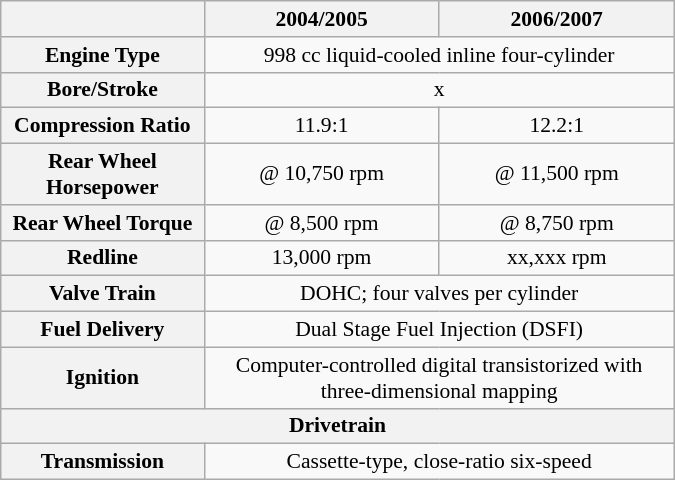<table align="center" class="wikitable" style="width:450px; text-align:center; font-size: 90%;">
<tr>
<th> </th>
<th width="150">2004/2005</th>
<th width="150">2006/2007</th>
</tr>
<tr>
<th>Engine Type</th>
<td colspan="2">998 cc liquid-cooled inline four-cylinder</td>
</tr>
<tr>
<th>Bore/Stroke</th>
<td colspan="2"> x </td>
</tr>
<tr>
<th>Compression Ratio</th>
<td>11.9:1</td>
<td>12.2:1</td>
</tr>
<tr>
<th>Rear Wheel Horsepower</th>
<td> @ 10,750 rpm</td>
<td> @ 11,500 rpm</td>
</tr>
<tr>
<th>Rear Wheel Torque</th>
<td> @ 8,500 rpm</td>
<td> @ 8,750 rpm</td>
</tr>
<tr>
<th>Redline</th>
<td>13,000 rpm</td>
<td>xx,xxx rpm</td>
</tr>
<tr>
<th>Valve Train</th>
<td colspan="2">DOHC; four valves per cylinder</td>
</tr>
<tr>
<th>Fuel Delivery</th>
<td colspan="2">Dual Stage Fuel Injection (DSFI)</td>
</tr>
<tr>
<th>Ignition</th>
<td colspan="2">Computer-controlled digital transistorized with three-dimensional mapping</td>
</tr>
<tr>
<th colspan="3">Drivetrain</th>
</tr>
<tr>
<th>Transmission</th>
<td colspan="2">Cassette-type, close-ratio six-speed</td>
</tr>
</table>
